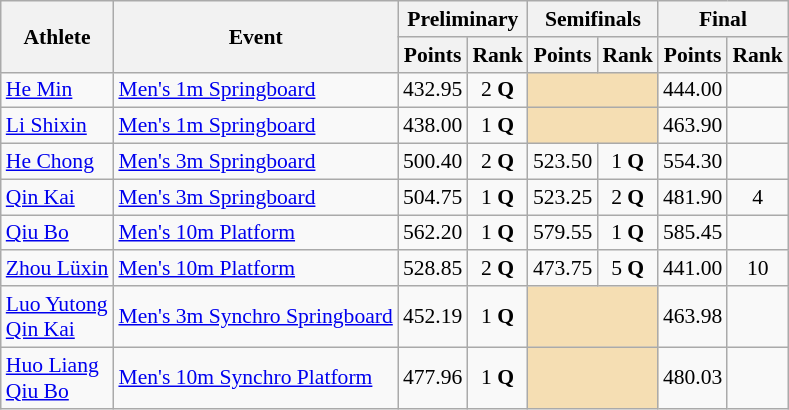<table class=wikitable style="font-size:90%">
<tr>
<th rowspan="2">Athlete</th>
<th rowspan="2">Event</th>
<th colspan="2">Preliminary</th>
<th colspan="2">Semifinals</th>
<th colspan="2">Final</th>
</tr>
<tr>
<th>Points</th>
<th>Rank</th>
<th>Points</th>
<th>Rank</th>
<th>Points</th>
<th>Rank</th>
</tr>
<tr>
<td><a href='#'>He Min</a></td>
<td><a href='#'>Men's 1m Springboard</a></td>
<td align=center>432.95</td>
<td align=center>2 <strong>Q</strong></td>
<td colspan="2" style="background:wheat;"></td>
<td align=center>444.00</td>
<td align=center></td>
</tr>
<tr>
<td><a href='#'>Li Shixin</a></td>
<td><a href='#'>Men's 1m Springboard</a></td>
<td align=center>438.00</td>
<td align=center>1 <strong>Q</strong></td>
<td colspan="2" style="background:wheat;"></td>
<td align=center>463.90</td>
<td align=center></td>
</tr>
<tr>
<td><a href='#'>He Chong</a></td>
<td><a href='#'>Men's 3m Springboard</a></td>
<td align=center>500.40</td>
<td align=center>2 <strong>Q</strong></td>
<td align=center>523.50</td>
<td align=center>1 <strong>Q</strong></td>
<td align=center>554.30</td>
<td align=center></td>
</tr>
<tr>
<td><a href='#'>Qin Kai</a></td>
<td><a href='#'>Men's 3m Springboard</a></td>
<td align=center>504.75</td>
<td align=center>1 <strong>Q</strong></td>
<td align=center>523.25</td>
<td align=center>2 <strong>Q</strong></td>
<td align=center>481.90</td>
<td align=center>4</td>
</tr>
<tr>
<td><a href='#'>Qiu Bo</a></td>
<td><a href='#'>Men's 10m Platform</a></td>
<td align=center>562.20</td>
<td align=center>1 <strong>Q</strong></td>
<td align=center>579.55</td>
<td align=center>1 <strong>Q</strong></td>
<td align=center>585.45</td>
<td align=center></td>
</tr>
<tr>
<td><a href='#'>Zhou Lüxin</a></td>
<td><a href='#'>Men's 10m Platform</a></td>
<td align=center>528.85</td>
<td align=center>2 <strong>Q</strong></td>
<td align=center>473.75</td>
<td align=center>5 <strong>Q</strong></td>
<td align=center>441.00</td>
<td align=center>10</td>
</tr>
<tr>
<td><a href='#'>Luo Yutong</a><br><a href='#'>Qin Kai</a></td>
<td><a href='#'>Men's 3m Synchro Springboard</a></td>
<td align=center>452.19</td>
<td align=center>1 <strong>Q</strong></td>
<td colspan="2" style="background:wheat;"></td>
<td align=center>463.98</td>
<td align=center></td>
</tr>
<tr>
<td><a href='#'>Huo Liang</a><br><a href='#'>Qiu Bo</a></td>
<td><a href='#'>Men's 10m Synchro Platform</a></td>
<td align=center>477.96</td>
<td align=center>1 <strong>Q</strong></td>
<td colspan="2" style="background:wheat;"></td>
<td align=center>480.03</td>
<td align=center></td>
</tr>
</table>
